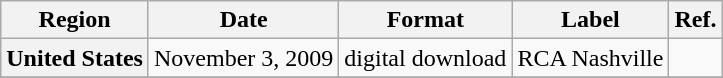<table class="wikitable plainrowheaders">
<tr>
<th scope="col">Region</th>
<th scope="col">Date</th>
<th scope="col">Format</th>
<th scope="col">Label</th>
<th scope="col">Ref.</th>
</tr>
<tr>
<th scope="row">United States</th>
<td>November 3, 2009</td>
<td>digital download</td>
<td>RCA Nashville</td>
<td style="text-align:center;"></td>
</tr>
<tr>
</tr>
</table>
